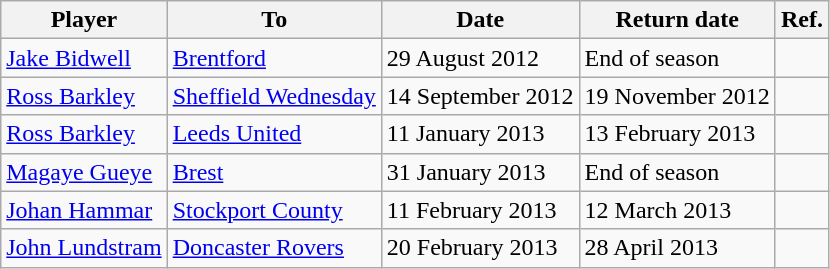<table class="wikitable sortable">
<tr>
<th>Player</th>
<th>To</th>
<th>Date</th>
<th>Return date</th>
<th class=unsortable>Ref.</th>
</tr>
<tr>
<td> <a href='#'>Jake Bidwell</a></td>
<td> <a href='#'>Brentford</a></td>
<td>29 August 2012</td>
<td>End of season</td>
<td align="center"></td>
</tr>
<tr>
<td> <a href='#'>Ross Barkley</a></td>
<td> <a href='#'>Sheffield Wednesday</a></td>
<td>14 September 2012</td>
<td>19 November 2012</td>
<td align="center"></td>
</tr>
<tr>
<td> <a href='#'>Ross Barkley</a></td>
<td> <a href='#'>Leeds United</a></td>
<td>11 January 2013</td>
<td>13 February 2013</td>
<td align="center"></td>
</tr>
<tr>
<td> <a href='#'>Magaye Gueye</a></td>
<td> <a href='#'>Brest</a></td>
<td>31 January 2013</td>
<td>End of season</td>
<td align="center"></td>
</tr>
<tr>
<td> <a href='#'>Johan Hammar</a></td>
<td> <a href='#'>Stockport County</a></td>
<td>11 February 2013</td>
<td>12 March 2013</td>
<td align="center"></td>
</tr>
<tr>
<td> <a href='#'>John Lundstram</a></td>
<td> <a href='#'>Doncaster Rovers</a></td>
<td>20 February 2013</td>
<td>28 April 2013</td>
<td align="center"></td>
</tr>
</table>
